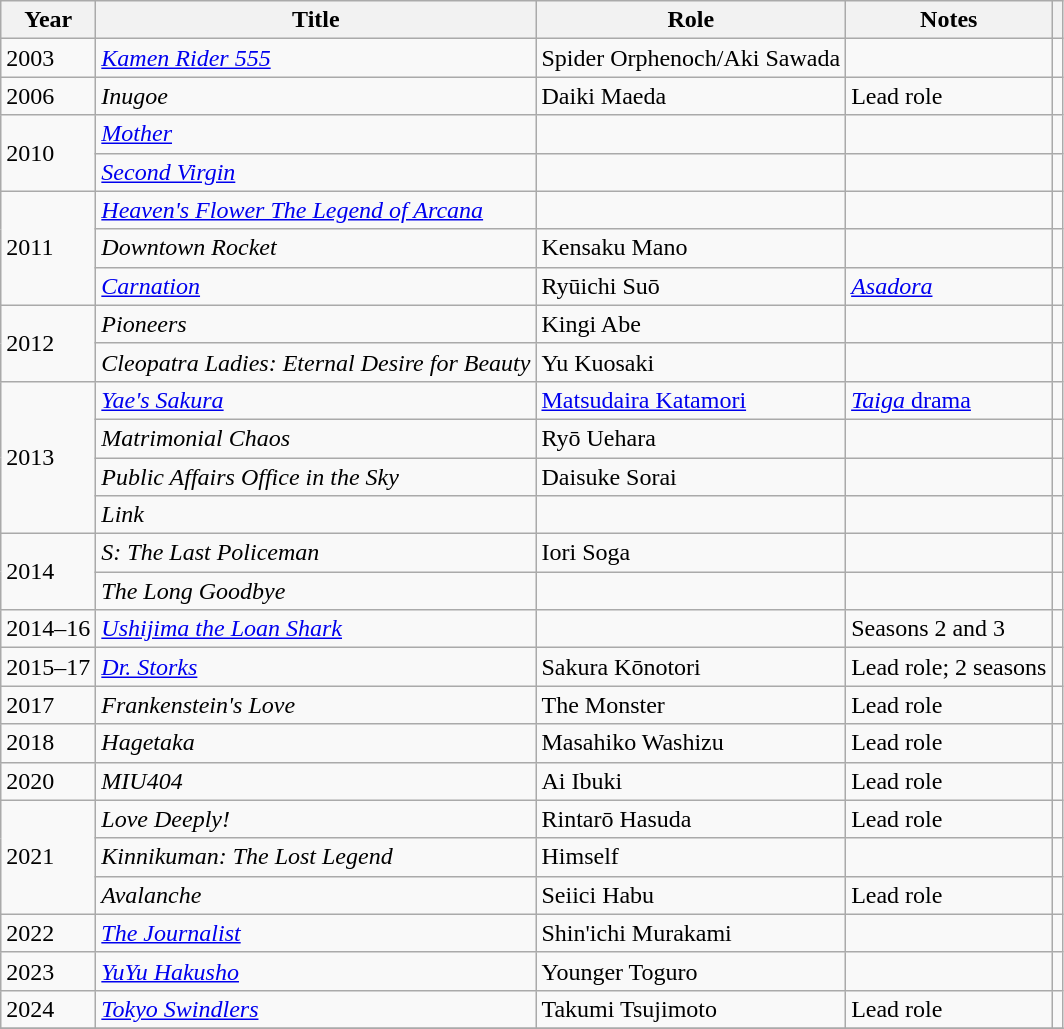<table class="wikitable sortable">
<tr>
<th>Year</th>
<th>Title</th>
<th>Role</th>
<th class="unsortable">Notes</th>
<th class="unsortable"></th>
</tr>
<tr>
<td>2003</td>
<td><em><a href='#'>Kamen Rider 555</a></em></td>
<td>Spider Orphenoch/Aki Sawada</td>
<td></td>
<td></td>
</tr>
<tr>
<td>2006</td>
<td><em>Inugoe</em></td>
<td>Daiki Maeda</td>
<td>Lead role</td>
<td></td>
</tr>
<tr>
<td rowspan="2">2010</td>
<td><em><a href='#'>Mother</a></em></td>
<td></td>
<td></td>
<td></td>
</tr>
<tr>
<td><em><a href='#'>Second Virgin</a></em></td>
<td></td>
<td></td>
<td></td>
</tr>
<tr>
<td rowspan="3">2011</td>
<td><em><a href='#'>Heaven's Flower The Legend of Arcana</a></em></td>
<td></td>
<td></td>
<td></td>
</tr>
<tr>
<td><em>Downtown Rocket</em></td>
<td>Kensaku Mano</td>
<td></td>
<td></td>
</tr>
<tr>
<td><em><a href='#'>Carnation</a></em></td>
<td>Ryūichi Suō</td>
<td><em><a href='#'>Asadora</a></em></td>
<td></td>
</tr>
<tr>
<td rowspan="2">2012</td>
<td><em>Pioneers</em></td>
<td>Kingi Abe</td>
<td></td>
<td></td>
</tr>
<tr>
<td><em>Cleopatra Ladies: Eternal Desire for Beauty</em></td>
<td>Yu Kuosaki</td>
<td></td>
<td></td>
</tr>
<tr>
<td rowspan="4">2013</td>
<td><em><a href='#'>Yae's Sakura</a></em></td>
<td><a href='#'>Matsudaira Katamori</a></td>
<td><a href='#'><em>Taiga</em> drama</a></td>
<td></td>
</tr>
<tr>
<td><em>Matrimonial Chaos</em></td>
<td>Ryō Uehara</td>
<td></td>
<td></td>
</tr>
<tr>
<td><em>Public Affairs Office in the Sky</em></td>
<td>Daisuke Sorai</td>
<td></td>
<td></td>
</tr>
<tr>
<td><em>Link</em></td>
<td></td>
<td></td>
<td></td>
</tr>
<tr>
<td rowspan="2">2014</td>
<td><em>S: The Last Policeman</em></td>
<td>Iori Soga</td>
<td></td>
<td></td>
</tr>
<tr>
<td><em>The Long Goodbye</em></td>
<td></td>
<td></td>
<td></td>
</tr>
<tr>
<td>2014–16</td>
<td><em><a href='#'>Ushijima the Loan Shark</a></em></td>
<td></td>
<td>Seasons 2 and 3</td>
<td></td>
</tr>
<tr>
<td>2015–17</td>
<td><em><a href='#'>Dr. Storks</a></em></td>
<td>Sakura Kōnotori</td>
<td>Lead role; 2 seasons</td>
<td></td>
</tr>
<tr>
<td rowspan=1>2017</td>
<td><em>Frankenstein's Love</em></td>
<td>The Monster</td>
<td>Lead role</td>
<td></td>
</tr>
<tr>
<td>2018</td>
<td><em>Hagetaka</em></td>
<td>Masahiko Washizu</td>
<td>Lead role</td>
<td></td>
</tr>
<tr>
<td>2020</td>
<td><em>MIU404</em></td>
<td>Ai Ibuki</td>
<td>Lead role</td>
<td></td>
</tr>
<tr>
<td rowspan=3>2021</td>
<td><em>Love Deeply!</em></td>
<td>Rintarō Hasuda</td>
<td>Lead role</td>
<td></td>
</tr>
<tr>
<td><em>Kinnikuman: The Lost Legend</em></td>
<td>Himself</td>
<td></td>
<td></td>
</tr>
<tr>
<td><em>Avalanche</em></td>
<td>Seiici Habu</td>
<td>Lead role</td>
<td></td>
</tr>
<tr>
<td>2022</td>
<td><em><a href='#'>The Journalist</a></em></td>
<td>Shin'ichi Murakami</td>
<td></td>
<td></td>
</tr>
<tr>
<td>2023</td>
<td><em><a href='#'>YuYu Hakusho</a></em></td>
<td>Younger Toguro</td>
<td></td>
<td></td>
</tr>
<tr>
<td>2024</td>
<td><em><a href='#'>Tokyo Swindlers</a></em></td>
<td>Takumi Tsujimoto</td>
<td>Lead role</td>
<td></td>
</tr>
<tr>
</tr>
</table>
